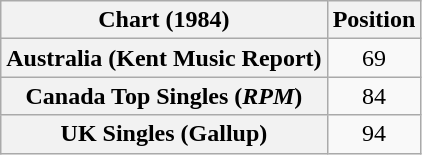<table class="wikitable sortable plainrowheaders" style="text-align:center">
<tr>
<th>Chart (1984)</th>
<th>Position</th>
</tr>
<tr>
<th scope="row">Australia (Kent Music Report)</th>
<td>69</td>
</tr>
<tr>
<th scope="row">Canada Top Singles (<em>RPM</em>)</th>
<td>84</td>
</tr>
<tr>
<th scope="row">UK Singles (Gallup)</th>
<td>94</td>
</tr>
</table>
